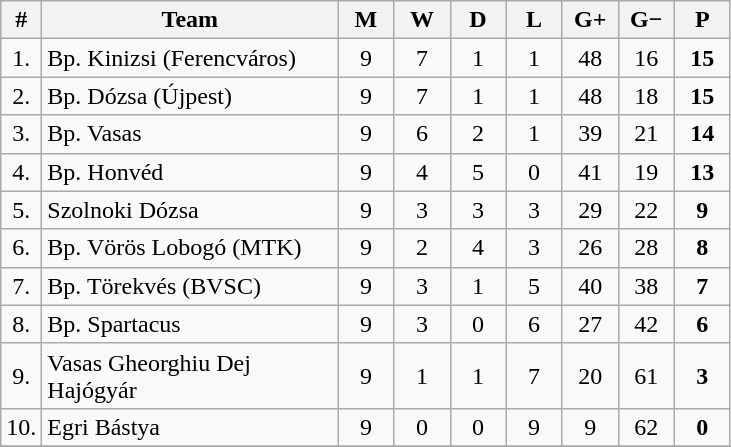<table class="wikitable" style="text-align: center;">
<tr>
<th width="15">#</th>
<th width="190">Team</th>
<th width="30">M</th>
<th width="30">W</th>
<th width="30">D</th>
<th width="30">L</th>
<th width="30">G+</th>
<th width="30">G−</th>
<th width="30">P</th>
</tr>
<tr>
<td>1.</td>
<td align="left">Bp. Kinizsi (Ferencváros)</td>
<td>9</td>
<td>7</td>
<td>1</td>
<td>1</td>
<td>48</td>
<td>16</td>
<td><strong>15</strong></td>
</tr>
<tr>
<td>2.</td>
<td align="left">Bp. Dózsa (Újpest)</td>
<td>9</td>
<td>7</td>
<td>1</td>
<td>1</td>
<td>48</td>
<td>18</td>
<td><strong>15</strong></td>
</tr>
<tr>
<td>3.</td>
<td align="left">Bp. Vasas</td>
<td>9</td>
<td>6</td>
<td>2</td>
<td>1</td>
<td>39</td>
<td>21</td>
<td><strong>14</strong></td>
</tr>
<tr>
<td>4.</td>
<td align="left">Bp. Honvéd</td>
<td>9</td>
<td>4</td>
<td>5</td>
<td>0</td>
<td>41</td>
<td>19</td>
<td><strong>13</strong></td>
</tr>
<tr>
<td>5.</td>
<td align="left">Szolnoki Dózsa</td>
<td>9</td>
<td>3</td>
<td>3</td>
<td>3</td>
<td>29</td>
<td>22</td>
<td><strong>9</strong></td>
</tr>
<tr>
<td>6.</td>
<td align="left">Bp. Vörös Lobogó (MTK)</td>
<td>9</td>
<td>2</td>
<td>4</td>
<td>3</td>
<td>26</td>
<td>28</td>
<td><strong>8</strong></td>
</tr>
<tr>
<td>7.</td>
<td align="left">Bp. Törekvés (BVSC)</td>
<td>9</td>
<td>3</td>
<td>1</td>
<td>5</td>
<td>40</td>
<td>38</td>
<td><strong>7</strong></td>
</tr>
<tr>
<td>8.</td>
<td align="left">Bp. Spartacus</td>
<td>9</td>
<td>3</td>
<td>0</td>
<td>6</td>
<td>27</td>
<td>42</td>
<td><strong>6</strong></td>
</tr>
<tr>
<td>9.</td>
<td align="left">Vasas Gheorghiu Dej Hajógyár</td>
<td>9</td>
<td>1</td>
<td>1</td>
<td>7</td>
<td>20</td>
<td>61</td>
<td><strong>3</strong></td>
</tr>
<tr>
<td>10.</td>
<td align="left">Egri Bástya</td>
<td>9</td>
<td>0</td>
<td>0</td>
<td>9</td>
<td>9</td>
<td>62</td>
<td><strong>0</strong></td>
</tr>
<tr>
</tr>
</table>
